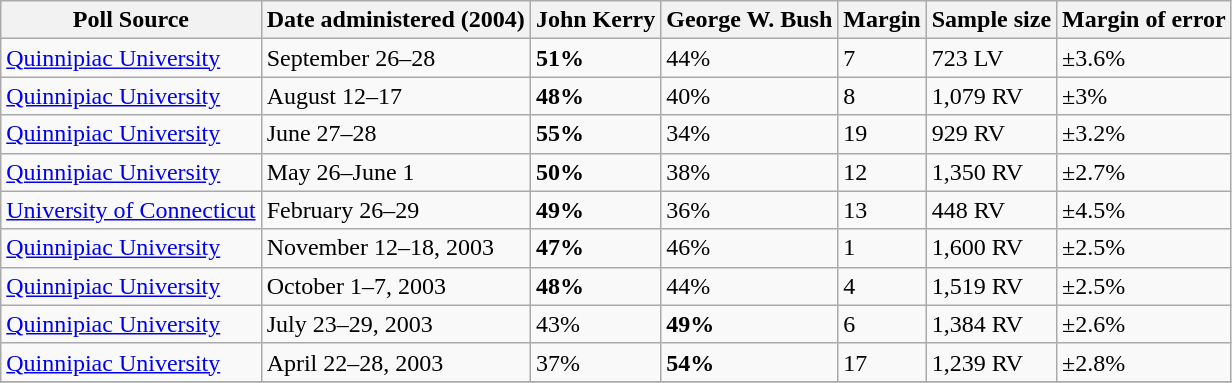<table class="wikitable">
<tr valign=bottom>
<th>Poll Source</th>
<th>Date administered (2004)</th>
<th>John Kerry</th>
<th>George W. Bush</th>
<th>Margin</th>
<th>Sample size</th>
<th>Margin of error</th>
</tr>
<tr>
<td><a href='#'>Quinnipiac University</a></td>
<td>September 26–28</td>
<td><strong>51%</strong></td>
<td>44%</td>
<td>7</td>
<td>723 LV</td>
<td>±3.6%</td>
</tr>
<tr>
<td><a href='#'>Quinnipiac University</a></td>
<td>August 12–17</td>
<td><strong>48%</strong></td>
<td>40%</td>
<td>8</td>
<td>1,079 RV</td>
<td>±3%</td>
</tr>
<tr>
<td><a href='#'>Quinnipiac University</a></td>
<td>June 27–28</td>
<td><strong>55%</strong></td>
<td>34%</td>
<td>19</td>
<td>929 RV</td>
<td>±3.2%</td>
</tr>
<tr>
<td><a href='#'>Quinnipiac University</a></td>
<td>May 26–June 1</td>
<td><strong>50%</strong></td>
<td>38%</td>
<td>12</td>
<td>1,350 RV</td>
<td>±2.7%</td>
</tr>
<tr>
<td><a href='#'>University of Connecticut</a></td>
<td>February 26–29</td>
<td><strong>49%</strong></td>
<td>36%</td>
<td>13</td>
<td>448 RV</td>
<td>±4.5%</td>
</tr>
<tr>
<td><a href='#'>Quinnipiac University</a></td>
<td>November 12–18, 2003</td>
<td><strong>47%</strong></td>
<td>46%</td>
<td>1</td>
<td>1,600 RV</td>
<td>±2.5%</td>
</tr>
<tr>
<td><a href='#'>Quinnipiac University</a></td>
<td>October 1–7, 2003</td>
<td><strong>48%</strong></td>
<td>44%</td>
<td>4</td>
<td>1,519 RV</td>
<td>±2.5%</td>
</tr>
<tr>
<td><a href='#'>Quinnipiac University</a></td>
<td>July 23–29, 2003</td>
<td>43%</td>
<td><strong>49%</strong></td>
<td>6</td>
<td>1,384 RV</td>
<td>±2.6%</td>
</tr>
<tr>
<td><a href='#'>Quinnipiac University</a></td>
<td>April 22–28, 2003</td>
<td>37%</td>
<td><strong>54%</strong></td>
<td>17</td>
<td>1,239 RV</td>
<td>±2.8%</td>
</tr>
<tr>
</tr>
</table>
